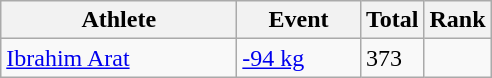<table class=wikitable>
<tr>
<th width=150>Athlete</th>
<th width=75>Event</th>
<th>Total</th>
<th>Rank</th>
</tr>
<tr>
<td><a href='#'>Ibrahim Arat</a></td>
<td><a href='#'>-94 kg</a></td>
<td>373</td>
<td align=center></td>
</tr>
</table>
